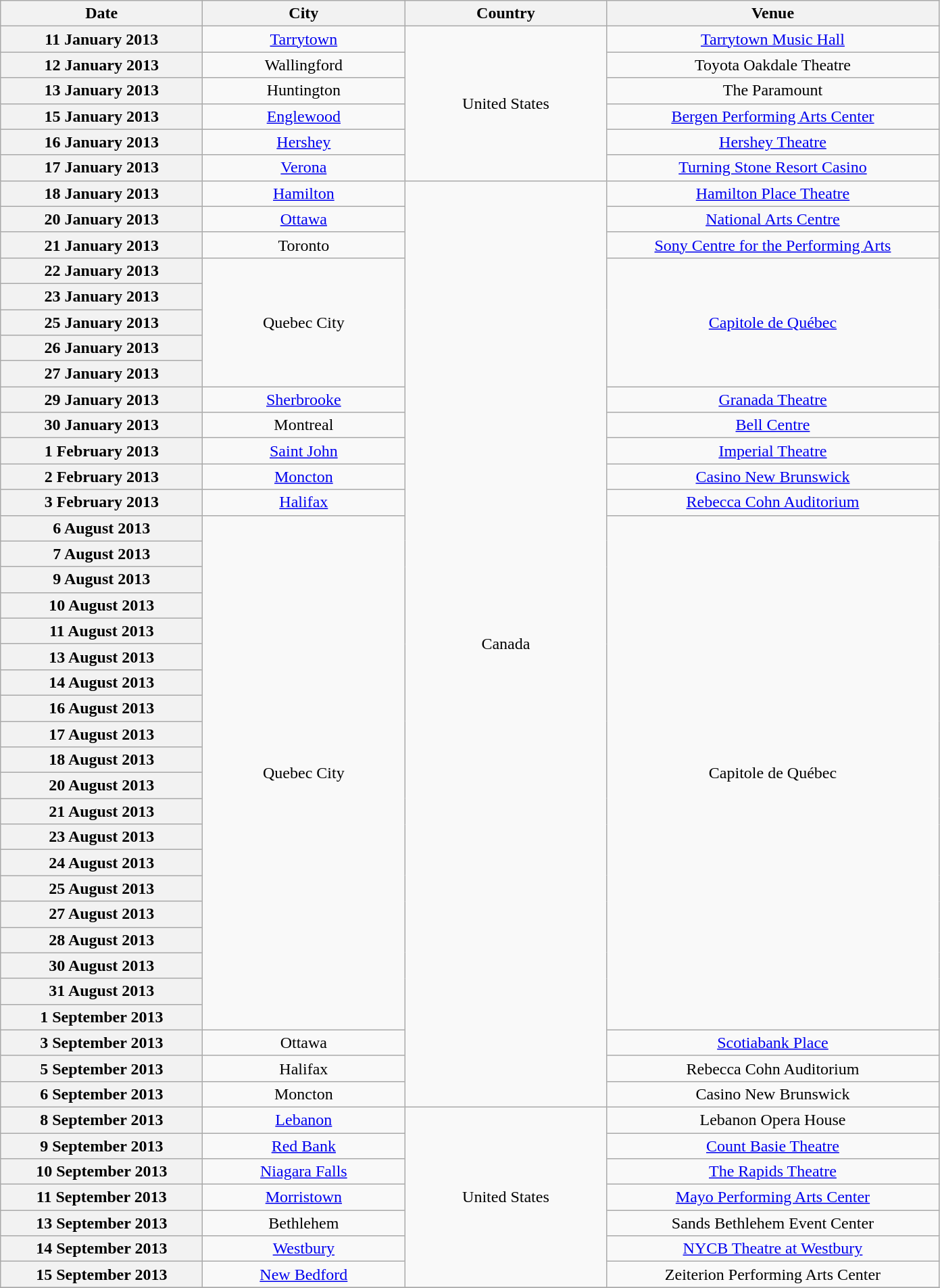<table class="wikitable plainrowheaders" style="text-align:center;">
<tr>
<th scope="col" style="width:12em;">Date</th>
<th scope="col" style="width:12em;">City</th>
<th scope="col" style="width:12em;">Country</th>
<th scope="col" style="width:20em;">Venue</th>
</tr>
<tr>
<th scope="row">11 January 2013</th>
<td><a href='#'>Tarrytown</a></td>
<td rowspan="6">United States</td>
<td><a href='#'>Tarrytown Music Hall</a></td>
</tr>
<tr>
<th scope="row">12 January 2013</th>
<td>Wallingford</td>
<td>Toyota Oakdale Theatre</td>
</tr>
<tr>
<th scope="row">13 January 2013</th>
<td>Huntington</td>
<td>The Paramount</td>
</tr>
<tr>
<th scope="row">15 January 2013</th>
<td><a href='#'>Englewood</a></td>
<td><a href='#'>Bergen Performing Arts Center</a></td>
</tr>
<tr>
<th scope="row">16 January 2013</th>
<td><a href='#'>Hershey</a></td>
<td><a href='#'>Hershey Theatre</a></td>
</tr>
<tr>
<th scope="row">17 January 2013</th>
<td><a href='#'>Verona</a></td>
<td><a href='#'>Turning Stone Resort Casino</a></td>
</tr>
<tr>
<th scope="row">18 January 2013</th>
<td><a href='#'>Hamilton</a></td>
<td rowspan="36">Canada</td>
<td><a href='#'>Hamilton Place Theatre</a></td>
</tr>
<tr>
<th scope="row">20 January 2013</th>
<td><a href='#'>Ottawa</a></td>
<td><a href='#'>National Arts Centre</a></td>
</tr>
<tr>
<th scope="row">21 January 2013</th>
<td>Toronto</td>
<td><a href='#'>Sony Centre for the Performing Arts</a></td>
</tr>
<tr>
<th scope="row">22 January 2013</th>
<td rowspan="5">Quebec City</td>
<td rowspan="5"><a href='#'>Capitole de Québec</a></td>
</tr>
<tr>
<th scope="row">23 January 2013</th>
</tr>
<tr>
<th scope="row">25 January 2013</th>
</tr>
<tr>
<th scope="row">26 January 2013</th>
</tr>
<tr>
<th scope="row">27 January 2013</th>
</tr>
<tr>
<th scope="row">29 January 2013</th>
<td><a href='#'>Sherbrooke</a></td>
<td><a href='#'>Granada Theatre</a></td>
</tr>
<tr>
<th scope="row">30 January 2013</th>
<td>Montreal</td>
<td><a href='#'>Bell Centre</a></td>
</tr>
<tr>
<th scope="row">1 February 2013</th>
<td><a href='#'>Saint John</a></td>
<td><a href='#'>Imperial Theatre</a></td>
</tr>
<tr>
<th scope="row">2 February 2013</th>
<td><a href='#'>Moncton</a></td>
<td><a href='#'>Casino New Brunswick</a></td>
</tr>
<tr>
<th scope="row">3 February 2013</th>
<td><a href='#'>Halifax</a></td>
<td><a href='#'>Rebecca Cohn Auditorium</a></td>
</tr>
<tr>
<th scope="row">6 August 2013</th>
<td rowspan="20">Quebec City</td>
<td rowspan="20">Capitole de Québec</td>
</tr>
<tr>
<th scope="row">7 August 2013</th>
</tr>
<tr>
<th scope="row">9 August 2013</th>
</tr>
<tr>
<th scope="row">10 August 2013</th>
</tr>
<tr>
<th scope="row">11 August 2013</th>
</tr>
<tr>
<th scope="row">13 August 2013</th>
</tr>
<tr>
<th scope="row">14 August 2013</th>
</tr>
<tr>
<th scope="row">16 August 2013</th>
</tr>
<tr>
<th scope="row">17 August 2013</th>
</tr>
<tr>
<th scope="row">18 August 2013</th>
</tr>
<tr>
<th scope="row">20 August 2013</th>
</tr>
<tr>
<th scope="row">21 August 2013</th>
</tr>
<tr>
<th scope="row">23 August 2013</th>
</tr>
<tr>
<th scope="row">24 August 2013</th>
</tr>
<tr>
<th scope="row">25 August 2013</th>
</tr>
<tr>
<th scope="row">27 August 2013</th>
</tr>
<tr>
<th scope="row">28 August 2013</th>
</tr>
<tr>
<th scope="row">30 August 2013</th>
</tr>
<tr>
<th scope="row">31 August 2013</th>
</tr>
<tr>
<th scope="row">1 September 2013</th>
</tr>
<tr>
<th scope="row">3 September 2013</th>
<td>Ottawa</td>
<td><a href='#'>Scotiabank Place</a></td>
</tr>
<tr>
<th scope="row">5 September 2013</th>
<td>Halifax</td>
<td>Rebecca Cohn Auditorium</td>
</tr>
<tr>
<th scope="row">6 September 2013</th>
<td>Moncton</td>
<td>Casino New Brunswick</td>
</tr>
<tr>
<th scope="row">8 September 2013</th>
<td><a href='#'>Lebanon</a></td>
<td rowspan="7">United States</td>
<td>Lebanon Opera House</td>
</tr>
<tr>
<th scope="row">9 September 2013</th>
<td><a href='#'>Red Bank</a></td>
<td><a href='#'>Count Basie Theatre</a></td>
</tr>
<tr>
<th scope="row">10 September 2013</th>
<td><a href='#'>Niagara Falls</a></td>
<td><a href='#'>The Rapids Theatre</a></td>
</tr>
<tr>
<th scope="row">11 September 2013</th>
<td><a href='#'>Morristown</a></td>
<td><a href='#'>Mayo Performing Arts Center</a></td>
</tr>
<tr>
<th scope="row">13 September 2013</th>
<td>Bethlehem</td>
<td>Sands Bethlehem Event Center</td>
</tr>
<tr>
<th scope="row">14 September 2013</th>
<td><a href='#'>Westbury</a></td>
<td><a href='#'>NYCB Theatre at Westbury</a></td>
</tr>
<tr>
<th scope="row">15 September 2013</th>
<td><a href='#'>New Bedford</a></td>
<td>Zeiterion Performing Arts Center</td>
</tr>
<tr>
</tr>
</table>
